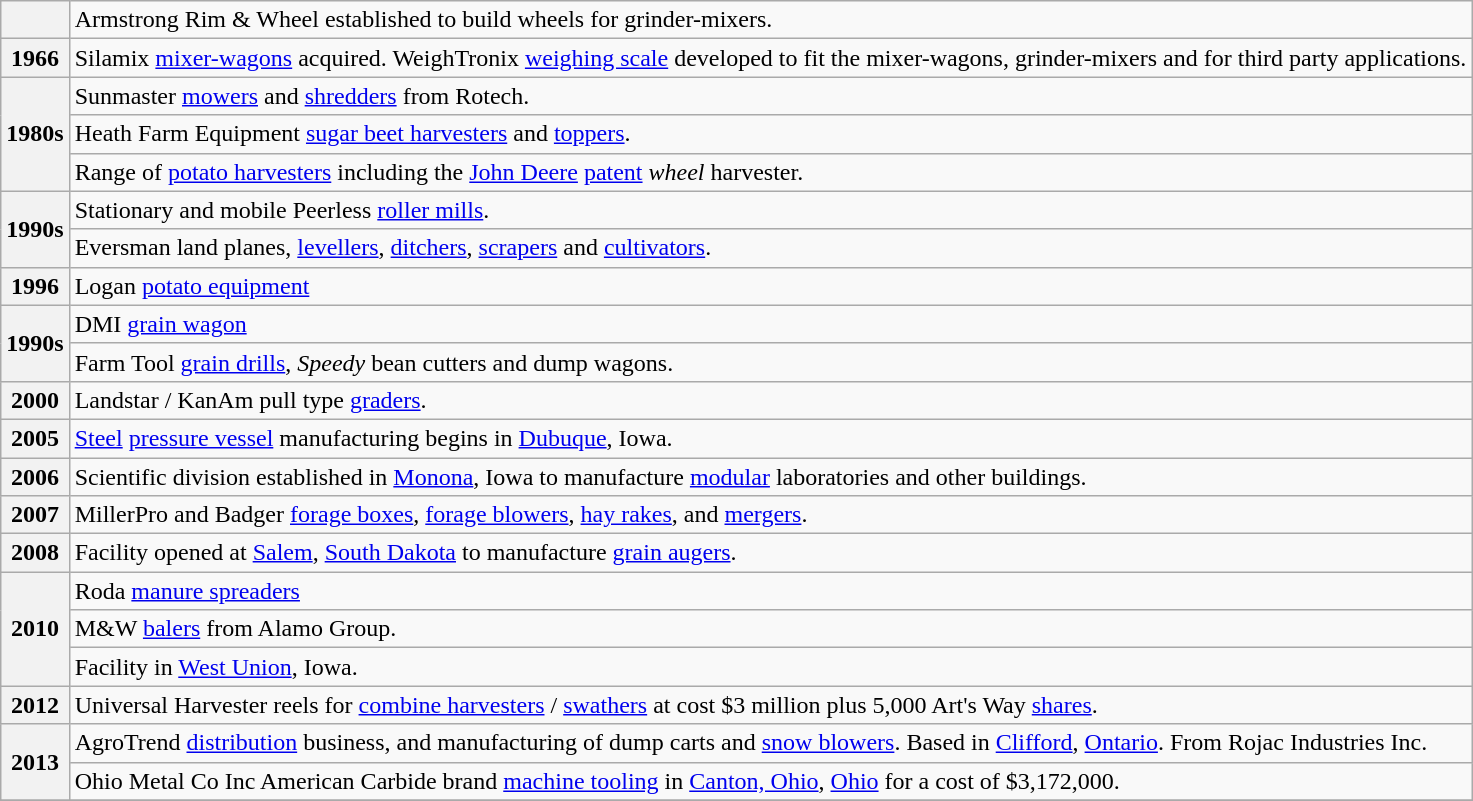<table class="wikitable">
<tr>
<th></th>
<td>Armstrong Rim & Wheel established to build wheels for grinder-mixers.</td>
</tr>
<tr>
<th>1966</th>
<td>Silamix <a href='#'>mixer-wagons</a> acquired. WeighTronix <a href='#'>weighing scale</a> developed to fit the mixer-wagons, grinder-mixers and for  third party applications.</td>
</tr>
<tr>
<th rowspan=3>1980s</th>
<td>Sunmaster <a href='#'>mowers</a> and <a href='#'>shredders</a> from Rotech.</td>
</tr>
<tr>
<td>Heath Farm Equipment <a href='#'>sugar beet harvesters</a> and <a href='#'>toppers</a>.</td>
</tr>
<tr>
<td>Range of <a href='#'>potato harvesters</a> including the <a href='#'>John Deere</a> <a href='#'>patent</a> <em>wheel</em> harvester.</td>
</tr>
<tr>
<th rowspan=2>1990s</th>
<td>Stationary and mobile Peerless <a href='#'>roller mills</a>.</td>
</tr>
<tr>
<td>Eversman land planes, <a href='#'>levellers</a>, <a href='#'>ditchers</a>, <a href='#'>scrapers</a> and <a href='#'>cultivators</a>.</td>
</tr>
<tr>
<th>1996</th>
<td>Logan <a href='#'>potato equipment</a></td>
</tr>
<tr>
<th rowspan=2>1990s</th>
<td>DMI <a href='#'>grain wagon</a></td>
</tr>
<tr>
<td>Farm Tool <a href='#'>grain drills</a>, <em>Speedy</em> bean cutters and dump wagons.</td>
</tr>
<tr>
<th>2000</th>
<td>Landstar / KanAm pull type <a href='#'>graders</a>.</td>
</tr>
<tr>
<th>2005</th>
<td><a href='#'>Steel</a> <a href='#'>pressure vessel</a> manufacturing begins in <a href='#'>Dubuque</a>, Iowa.</td>
</tr>
<tr>
<th>2006</th>
<td>Scientific division established in <a href='#'>Monona</a>, Iowa to manufacture <a href='#'>modular</a> laboratories and other buildings.</td>
</tr>
<tr>
<th>2007</th>
<td>MillerPro and Badger <a href='#'>forage boxes</a>, <a href='#'>forage blowers</a>, <a href='#'>hay rakes</a>, and <a href='#'>mergers</a>.</td>
</tr>
<tr>
<th>2008</th>
<td>Facility opened at <a href='#'>Salem</a>, <a href='#'>South Dakota</a> to manufacture <a href='#'>grain augers</a>.</td>
</tr>
<tr>
<th rowspan=3>2010</th>
<td>Roda <a href='#'>manure spreaders</a></td>
</tr>
<tr>
<td>M&W <a href='#'>balers</a> from Alamo Group.</td>
</tr>
<tr>
<td>Facility in <a href='#'>West Union</a>, Iowa.</td>
</tr>
<tr>
<th>2012</th>
<td>Universal Harvester reels for <a href='#'>combine harvesters</a> / <a href='#'>swathers</a> at cost $3 million plus 5,000 Art's Way <a href='#'>shares</a>.</td>
</tr>
<tr>
<th rowspan=2>2013</th>
<td>AgroTrend <a href='#'>distribution</a> business, and manufacturing of dump carts and <a href='#'>snow blowers</a>. Based in <a href='#'>Clifford</a>, <a href='#'>Ontario</a>. From Rojac Industries Inc.</td>
</tr>
<tr>
<td>Ohio Metal Co Inc American Carbide brand <a href='#'>machine tooling</a> in <a href='#'>Canton, Ohio</a>, <a href='#'>Ohio</a> for a cost of $3,172,000.</td>
</tr>
<tr>
</tr>
</table>
